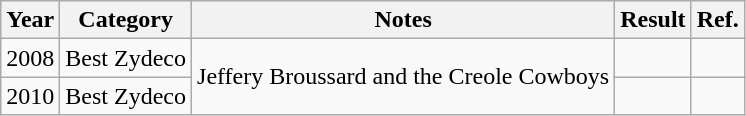<table class="wikitable">
<tr>
<th>Year</th>
<th>Category</th>
<th>Notes</th>
<th>Result</th>
<th>Ref.</th>
</tr>
<tr>
<td>2008</td>
<td>Best Zydeco</td>
<td rowspan="2">Jeffery Broussard and the Creole Cowboys</td>
<td></td>
<td></td>
</tr>
<tr>
<td>2010</td>
<td>Best Zydeco</td>
<td></td>
<td></td>
</tr>
</table>
